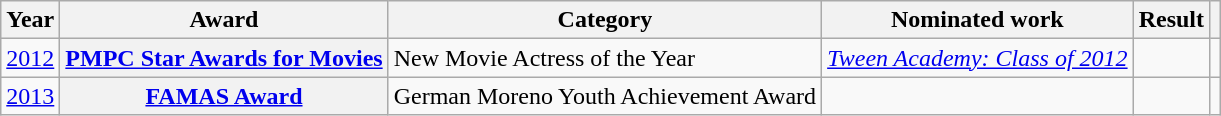<table class="wikitable plainrowheaders sortable">
<tr>
<th scope="col">Year</th>
<th scope="col">Award</th>
<th scope="col">Category</th>
<th scope="col">Nominated work</th>
<th scope="col">Result</th>
<th scope="col" class="unsortable"></th>
</tr>
<tr>
<td><a href='#'>2012</a></td>
<th scope="row"><a href='#'>PMPC Star Awards for Movies</a></th>
<td>New Movie Actress of the Year</td>
<td><em><a href='#'>Tween Academy: Class of 2012</a></em></td>
<td></td>
<td style="text-align:center;"></td>
</tr>
<tr>
<td><a href='#'>2013</a></td>
<th scope="row"><a href='#'>FAMAS Award</a></th>
<td>German Moreno Youth Achievement Award</td>
<td></td>
<td></td>
<td style="text-align:center;"></td>
</tr>
</table>
